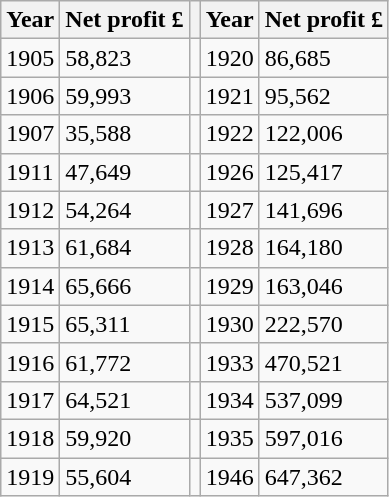<table class="wikitable">
<tr>
<th>Year</th>
<th>Net  profit £</th>
<th></th>
<th>Year</th>
<th>Net  profit £</th>
</tr>
<tr>
<td>1905</td>
<td>58,823</td>
<td></td>
<td>1920</td>
<td>86,685</td>
</tr>
<tr>
<td>1906</td>
<td>59,993</td>
<td></td>
<td>1921</td>
<td>95,562</td>
</tr>
<tr>
<td>1907</td>
<td>35,588</td>
<td></td>
<td>1922</td>
<td>122,006</td>
</tr>
<tr>
<td>1911</td>
<td>47,649</td>
<td></td>
<td>1926</td>
<td>125,417</td>
</tr>
<tr>
<td>1912</td>
<td>54,264</td>
<td></td>
<td>1927</td>
<td>141,696</td>
</tr>
<tr>
<td>1913</td>
<td>61,684</td>
<td></td>
<td>1928</td>
<td>164,180</td>
</tr>
<tr>
<td>1914</td>
<td>65,666</td>
<td></td>
<td>1929</td>
<td>163,046</td>
</tr>
<tr>
<td>1915</td>
<td>65,311</td>
<td></td>
<td>1930</td>
<td>222,570</td>
</tr>
<tr>
<td>1916</td>
<td>61,772</td>
<td></td>
<td>1933</td>
<td>470,521</td>
</tr>
<tr>
<td>1917</td>
<td>64,521</td>
<td></td>
<td>1934</td>
<td>537,099</td>
</tr>
<tr>
<td>1918</td>
<td>59,920</td>
<td></td>
<td>1935</td>
<td>597,016</td>
</tr>
<tr>
<td>1919</td>
<td>55,604</td>
<td></td>
<td>1946</td>
<td>647,362</td>
</tr>
</table>
